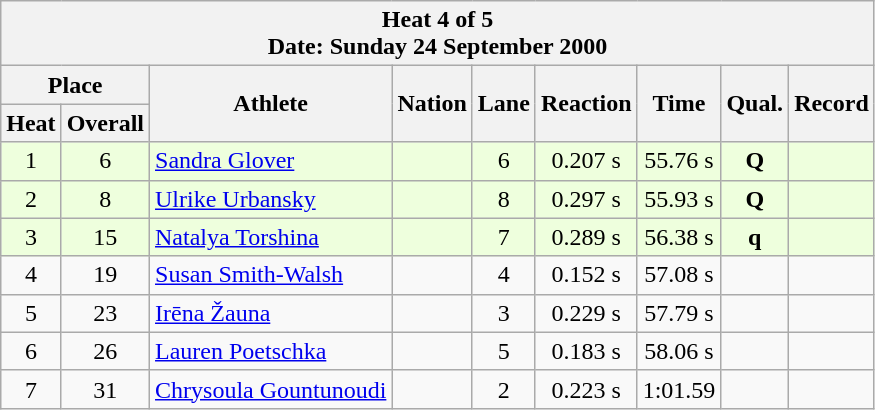<table class="wikitable sortable">
<tr>
<th colspan=9>Heat 4 of 5 <br> Date: Sunday 24 September 2000 <br></th>
</tr>
<tr>
<th colspan=2>Place</th>
<th rowspan=2>Athlete</th>
<th rowspan=2>Nation</th>
<th rowspan=2>Lane</th>
<th rowspan=2>Reaction</th>
<th rowspan=2>Time</th>
<th rowspan=2>Qual.</th>
<th rowspan=2>Record</th>
</tr>
<tr>
<th>Heat</th>
<th>Overall</th>
</tr>
<tr bgcolor = "eeffdd">
<td align="center">1</td>
<td align="center">6</td>
<td align="left"><a href='#'>Sandra Glover</a></td>
<td align="left"></td>
<td align="center">6</td>
<td align="center">0.207 s</td>
<td align="center">55.76 s</td>
<td align="center"><strong>Q</strong></td>
<td align="center"></td>
</tr>
<tr bgcolor = "eeffdd">
<td align="center">2</td>
<td align="center">8</td>
<td align="left"><a href='#'>Ulrike Urbansky</a></td>
<td align="left"></td>
<td align="center">8</td>
<td align="center">0.297 s</td>
<td align="center">55.93 s</td>
<td align="center"><strong>Q</strong></td>
<td align="center"></td>
</tr>
<tr bgcolor = "eeffdd">
<td align="center">3</td>
<td align="center">15</td>
<td align="left"><a href='#'>Natalya Torshina</a></td>
<td align="left"></td>
<td align="center">7</td>
<td align="center">0.289 s</td>
<td align="center">56.38 s</td>
<td align="center"><strong>q</strong></td>
<td align="center"></td>
</tr>
<tr>
<td align="center">4</td>
<td align="center">19</td>
<td align="left"><a href='#'>Susan Smith-Walsh</a></td>
<td align="left"></td>
<td align="center">4</td>
<td align="center">0.152 s</td>
<td align="center">57.08 s</td>
<td align="center"></td>
<td align="center"></td>
</tr>
<tr>
<td align="center">5</td>
<td align="center">23</td>
<td align="left"><a href='#'>Irēna Žauna</a></td>
<td align="left"></td>
<td align="center">3</td>
<td align="center">0.229 s</td>
<td align="center">57.79 s</td>
<td align="center"></td>
<td align="center"></td>
</tr>
<tr>
<td align="center">6</td>
<td align="center">26</td>
<td align="left"><a href='#'>Lauren Poetschka</a></td>
<td align="left"></td>
<td align="center">5</td>
<td align="center">0.183 s</td>
<td align="center">58.06 s</td>
<td align="center"></td>
<td align="center"></td>
</tr>
<tr>
<td align="center">7</td>
<td align="center">31</td>
<td align="left"><a href='#'>Chrysoula Gountunoudi</a></td>
<td align="left"></td>
<td align="center">2</td>
<td align="center">0.223 s</td>
<td align="center">1:01.59</td>
<td align="center"></td>
<td align="center"></td>
</tr>
</table>
